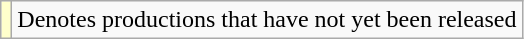<table class="wikitable sortable">
<tr>
<td style="background:#ffc;"></td>
<td>Denotes productions that have not yet been released</td>
</tr>
</table>
